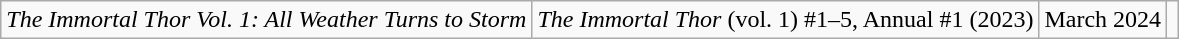<table class="wikitable sortable">
<tr>
<td><em>The Immortal Thor Vol. 1: All Weather Turns to Storm</em></td>
<td><em>The Immortal Thor</em> (vol. 1) #1–5, Annual #1 (2023)</td>
<td>March 2024</td>
<td></td>
</tr>
</table>
